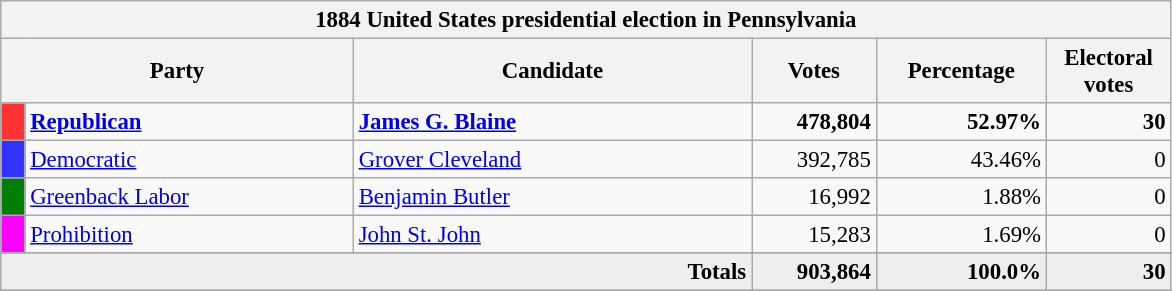<table class="wikitable" style="font-size: 95%;">
<tr>
<th colspan="6">1884 United States presidential election in Pennsylvania</th>
</tr>
<tr>
<th colspan="2" style="width: 15em">Party</th>
<th style="width: 17em">Candidate</th>
<th style="width: 5em">Votes</th>
<th style="width: 7em">Percentage</th>
<th style="width: 5em">Electoral votes</th>
</tr>
<tr>
<th style="background-color:#FF3333; width: 3px"></th>
<td style="width: 130px"><strong><a href='#'>Republican</a></strong></td>
<td><strong><a href='#'>James G. Blaine</a></strong></td>
<td align="right"><strong>478,804</strong></td>
<td align="right"><strong>52.97%</strong></td>
<td align="right"><strong>30</strong></td>
</tr>
<tr>
<th style="background-color:#3333FF; width: 3px"></th>
<td style="width: 130px"><a href='#'>Democratic</a></td>
<td><a href='#'>Grover Cleveland</a></td>
<td align="right">392,785</td>
<td align="right">43.46%</td>
<td align="right">0</td>
</tr>
<tr>
<th style="background-color:#008000; width: 3px"></th>
<td style="width: 130px"><a href='#'>Greenback Labor</a></td>
<td><a href='#'>Benjamin Butler</a></td>
<td align="right">16,992</td>
<td align="right">1.88%</td>
<td align="right">0</td>
</tr>
<tr>
<th style="background-color:#FF00FF; width: 3px"></th>
<td style="width: 130px"><a href='#'>Prohibition</a></td>
<td><a href='#'>John St. John</a></td>
<td align="right">15,283</td>
<td align="right">1.69%</td>
<td align="right">0</td>
</tr>
<tr>
</tr>
<tr bgcolor="#EEEEEE">
<td colspan="3" align="right"><strong>Totals</strong></td>
<td align="right"><strong>903,864</strong></td>
<td align="right"><strong>100.0%</strong></td>
<td align="right"><strong>30</strong></td>
</tr>
<tr>
</tr>
</table>
